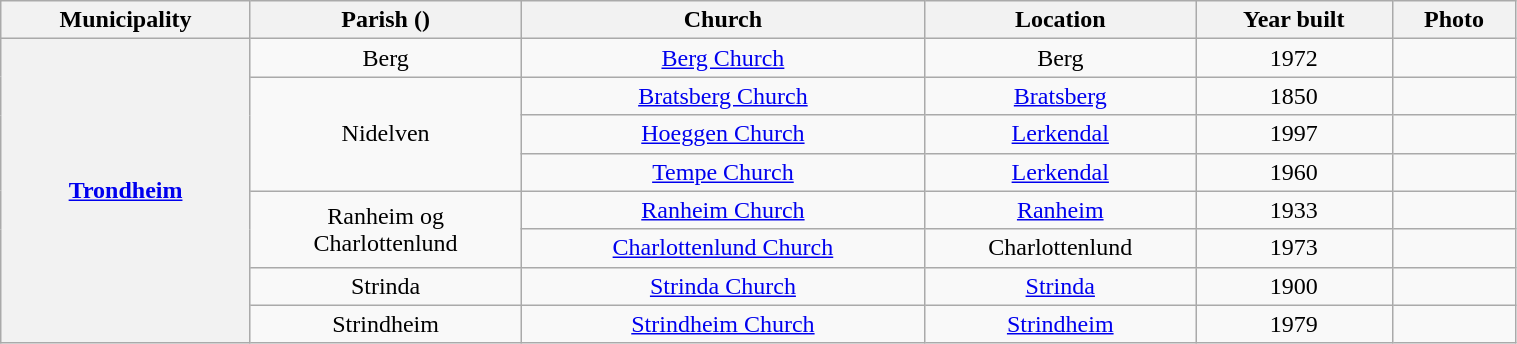<table class="wikitable" style="width: 80%; text-align: center; ">
<tr>
<th>Municipality</th>
<th>Parish ()</th>
<th>Church</th>
<th>Location</th>
<th>Year built</th>
<th>Photo</th>
</tr>
<tr>
<th rowspan="8"><a href='#'>Trondheim</a></th>
<td>Berg</td>
<td><a href='#'>Berg Church</a></td>
<td>Berg</td>
<td>1972</td>
<td></td>
</tr>
<tr>
<td rowspan="3">Nidelven</td>
<td><a href='#'>Bratsberg Church</a></td>
<td><a href='#'>Bratsberg</a></td>
<td>1850</td>
<td></td>
</tr>
<tr>
<td><a href='#'>Hoeggen Church</a></td>
<td><a href='#'>Lerkendal</a></td>
<td>1997</td>
<td></td>
</tr>
<tr>
<td><a href='#'>Tempe Church</a></td>
<td><a href='#'>Lerkendal</a></td>
<td>1960</td>
<td></td>
</tr>
<tr>
<td rowspan="2">Ranheim og<br>Charlottenlund</td>
<td><a href='#'>Ranheim Church</a></td>
<td><a href='#'>Ranheim</a></td>
<td>1933</td>
<td></td>
</tr>
<tr>
<td><a href='#'>Charlottenlund Church</a></td>
<td>Charlottenlund</td>
<td>1973</td>
<td></td>
</tr>
<tr>
<td>Strinda</td>
<td><a href='#'>Strinda Church</a></td>
<td><a href='#'>Strinda</a></td>
<td>1900</td>
<td></td>
</tr>
<tr>
<td>Strindheim</td>
<td><a href='#'>Strindheim Church</a></td>
<td><a href='#'>Strindheim</a></td>
<td>1979</td>
<td></td>
</tr>
</table>
